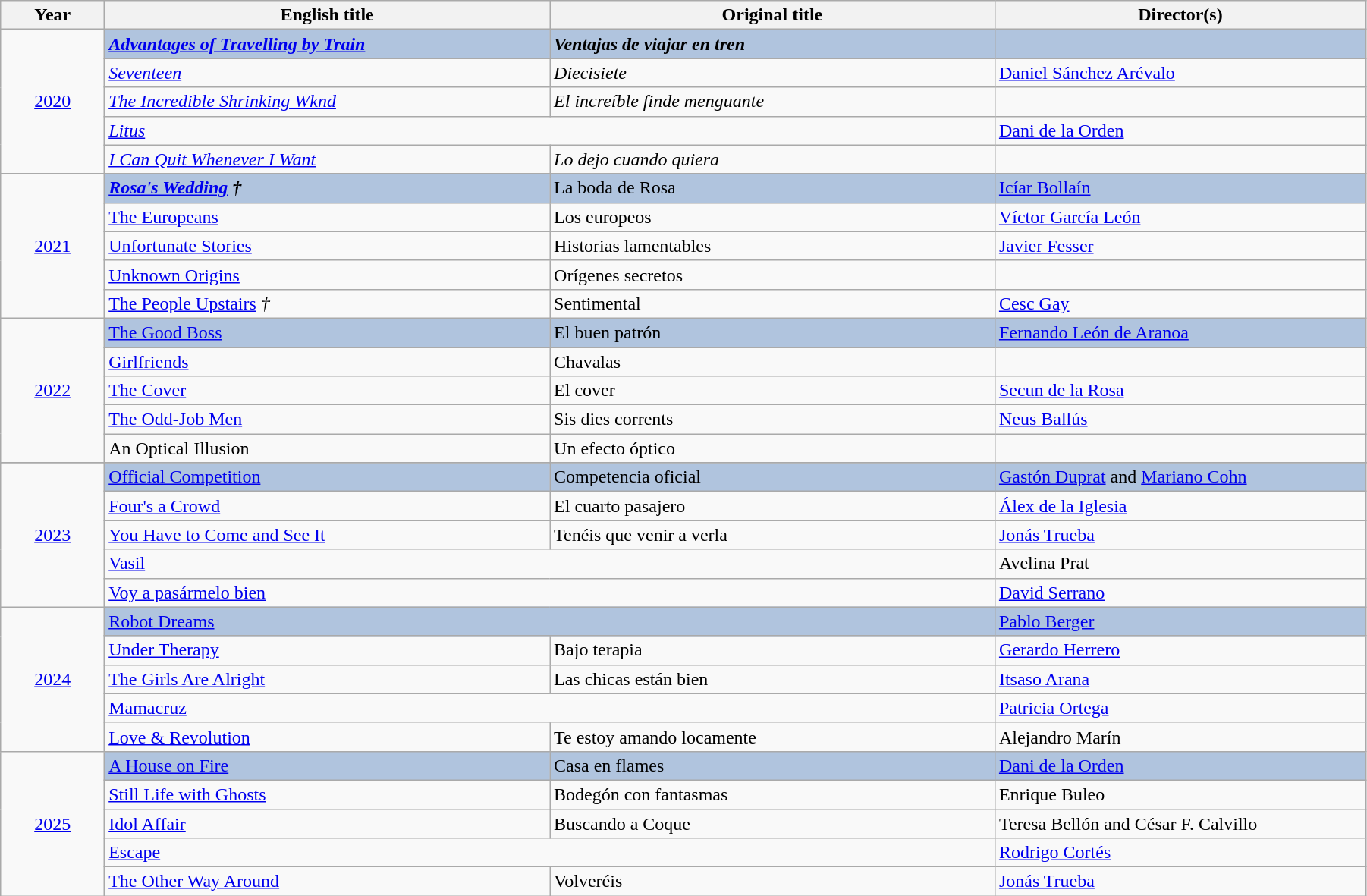<table class="wikitable" width="95%" cellpadding="5">
<tr>
<th width="7%">Year</th>
<th width="30%">English title</th>
<th width="30%">Original title</th>
<th width="25%">Director(s)</th>
</tr>
<tr>
<td rowspan=5 style="text-align:center"><a href='#'>2020</a><br></td>
<td style="background:#B0C4DE;"><strong><em><a href='#'>Advantages of Travelling by Train</a></em></strong></td>
<td style="background:#B0C4DE;"><strong><em>Ventajas de viajar en tren</em></strong></td>
<td style="background:#B0C4DE;"><strong></strong></td>
</tr>
<tr>
<td><em><a href='#'>Seventeen</a></em></td>
<td><em>Diecisiete</em></td>
<td><a href='#'>Daniel Sánchez Arévalo</a></td>
</tr>
<tr>
<td><em><a href='#'>The Incredible Shrinking Wknd</a></em></td>
<td><em>El increíble finde menguante</em></td>
<td></td>
</tr>
<tr>
<td colspan="2"><em><a href='#'>Litus</a></em></td>
<td><a href='#'>Dani de la Orden</a></td>
</tr>
<tr>
<td><em><a href='#'>I Can Quit Whenever I Want</a></em></td>
<td><em>Lo dejo cuando quiera</em></td>
<td></td>
</tr>
<tr>
<td rowspan=5 style="text-align:center"><a href='#'>2021</a><br></td>
<td style="background:#B0C4DE;"><strong><em><a href='#'>Rosa's Wedding</a><em> †<strong></td>
<td style="background:#B0C4DE;"></em></strong>La boda de Rosa<strong><em></td>
<td style="background:#B0C4DE;"></strong><a href='#'>Icíar Bollaín</a><strong></td>
</tr>
<tr>
<td></em><a href='#'>The Europeans</a><em></td>
<td></em>Los europeos<em></td>
<td><a href='#'>Víctor García León</a></td>
</tr>
<tr>
<td></em><a href='#'>Unfortunate Stories</a><em></td>
<td></em>Historias lamentables<em></td>
<td><a href='#'>Javier Fesser</a></td>
</tr>
<tr>
<td></em><a href='#'>Unknown Origins</a><em></td>
<td></em>Orígenes secretos<em></td>
<td></td>
</tr>
<tr>
<td></em><a href='#'>The People Upstairs</a><em> †</td>
<td></em>Sentimental<em></td>
<td><a href='#'>Cesc Gay</a></td>
</tr>
<tr>
<td rowspan=5 style="text-align:center"><a href='#'>2022</a><br></td>
<td style="background:#B0C4DE;"></em></strong><a href='#'>The Good Boss</a><strong><em></td>
<td style="background:#B0C4DE;"></em></strong>El buen patrón<strong><em></td>
<td style="background:#B0C4DE;"></strong><a href='#'>Fernando León de Aranoa</a><strong></td>
</tr>
<tr>
<td></em><a href='#'>Girlfriends</a><em></td>
<td></em>Chavalas<em></td>
<td></td>
</tr>
<tr>
<td></em><a href='#'>The Cover</a><em></td>
<td></em>El cover<em></td>
<td><a href='#'>Secun de la Rosa</a></td>
</tr>
<tr>
<td></em><a href='#'>The Odd-Job Men</a><em></td>
<td></em>Sis dies corrents<em></td>
<td><a href='#'>Neus Ballús</a></td>
</tr>
<tr>
<td></em>An Optical Illusion<em></td>
<td></em>Un efecto óptico<em></td>
<td></td>
</tr>
<tr>
</tr>
<tr>
<td rowspan=5 style="text-align:center"><a href='#'>2023</a><br></td>
<td style="background:#B0C4DE;"></em></strong><a href='#'>Official Competition</a><strong><em></td>
<td style="background:#B0C4DE;"></em></strong>Competencia oficial<strong><em></td>
<td style="background:#B0C4DE;"></strong><a href='#'>Gastón Duprat</a> and <a href='#'>Mariano Cohn</a><strong></td>
</tr>
<tr>
<td></em><a href='#'>Four's a Crowd</a><em></td>
<td></em>El cuarto pasajero<em></td>
<td><a href='#'>Álex de la Iglesia</a></td>
</tr>
<tr>
<td></em><a href='#'>You Have to Come and See It</a><em></td>
<td></em>Tenéis que venir a verla<em></td>
<td><a href='#'>Jonás Trueba</a></td>
</tr>
<tr>
<td colspan="2"></em><a href='#'>Vasil</a><em></td>
<td>Avelina Prat</td>
</tr>
<tr>
<td colspan="2"></em><a href='#'>Voy a pasármelo bien</a><em></td>
<td><a href='#'>David Serrano</a></td>
</tr>
<tr>
<td rowspan=5 style="text-align:center"><a href='#'>2024</a><br></td>
<td colspan = "2"  style="background:#B0C4DE;"></em></strong><a href='#'>Robot Dreams</a><strong><em></td>
<td style="background:#B0C4DE;"></strong><a href='#'>Pablo Berger</a><strong></td>
</tr>
<tr>
<td></em><a href='#'>Under Therapy</a><em></td>
<td></em>Bajo terapia<em></td>
<td><a href='#'>Gerardo Herrero</a></td>
</tr>
<tr>
<td></em><a href='#'>The Girls Are Alright</a><em></td>
<td></em>Las chicas están bien<em></td>
<td><a href='#'>Itsaso Arana</a></td>
</tr>
<tr>
<td colspan = "2"></em><a href='#'>Mamacruz</a><em></td>
<td><a href='#'>Patricia Ortega</a></td>
</tr>
<tr>
<td></em><a href='#'>Love & Revolution</a><em></td>
<td></em>Te estoy amando locamente<em></td>
<td>Alejandro Marín</td>
</tr>
<tr>
<td rowspan=5 style="text-align:center"><a href='#'>2025</a><br></td>
<td style="background:#B0C4DE;"></em></strong><a href='#'>A House on Fire</a><strong><em></td>
<td style="background:#B0C4DE;"></em></strong>Casa en flames<strong><em></td>
<td style="background:#B0C4DE;"></strong><a href='#'>Dani de la Orden</a><strong></td>
</tr>
<tr>
<td></em><a href='#'>Still Life with Ghosts</a><em></td>
<td></em>Bodegón con fantasmas<em></td>
<td>Enrique Buleo</td>
</tr>
<tr>
<td></em><a href='#'>Idol Affair</a><em></td>
<td></em>Buscando a Coque<em></td>
<td>Teresa Bellón and César F. Calvillo</td>
</tr>
<tr>
<td colspan = "2"></em><a href='#'>Escape</a><em></td>
<td><a href='#'>Rodrigo Cortés</a></td>
</tr>
<tr>
<td></em><a href='#'>The Other Way Around</a><em></td>
<td></em>Volveréis<em></td>
<td><a href='#'>Jonás Trueba</a></td>
</tr>
</table>
